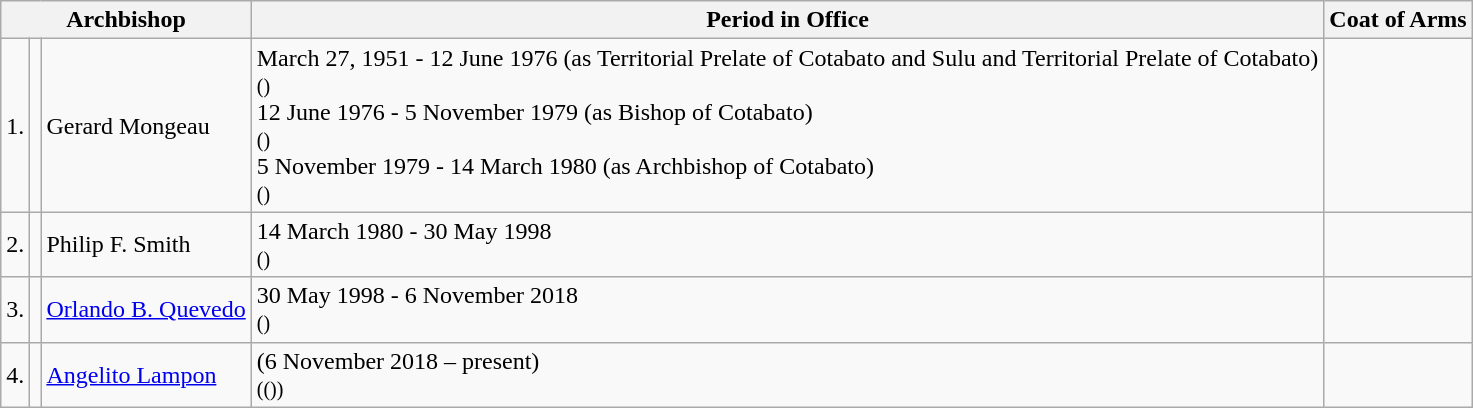<table class="wikitable">
<tr>
<th colspan=3>Archbishop</th>
<th>Period in Office</th>
<th>Coat of Arms</th>
</tr>
<tr>
<td>1.</td>
<td></td>
<td>Gerard Mongeau</td>
<td>March 27, 1951 - 12 June 1976 (as Territorial Prelate of Cotabato and Sulu and Territorial Prelate of Cotabato) <br> <small>()</small> <br> 12 June 1976 - 5 November 1979 (as Bishop of Cotabato) <br><small>()</small><br> 5 November 1979 - 14 March 1980 (as Archbishop of Cotabato) <br><small>()</small></td>
<td></td>
</tr>
<tr>
<td>2.</td>
<td></td>
<td>Philip F. Smith</td>
<td>14 March 1980 -  30 May 1998<br><small>()</small></td>
<td></td>
</tr>
<tr>
<td>3.</td>
<td></td>
<td><a href='#'>Orlando B. Quevedo</a></td>
<td>30 May 1998 - 6 November 2018 <br><small>()</small></td>
<td></td>
</tr>
<tr>
<td>4.</td>
<td></td>
<td><a href='#'>Angelito Lampon</a></td>
<td>(6 November 2018 – present) <br><small>(())</small></td>
<td></td>
</tr>
</table>
